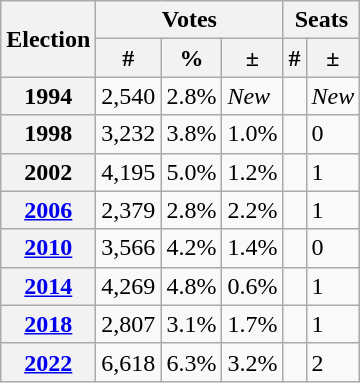<table class="wikitable">
<tr>
<th rowspan=2>Election</th>
<th colspan=3>Votes</th>
<th colspan=2>Seats</th>
</tr>
<tr>
<th>#</th>
<th>%</th>
<th>±</th>
<th>#</th>
<th>±</th>
</tr>
<tr>
<th>1994</th>
<td>2,540</td>
<td>2.8%</td>
<td><em>New</em></td>
<td></td>
<td><em>New</em></td>
</tr>
<tr>
<th>1998</th>
<td>3,232</td>
<td>3.8%</td>
<td>1.0%</td>
<td></td>
<td> 0</td>
</tr>
<tr>
<th>2002</th>
<td>4,195</td>
<td>5.0%</td>
<td>1.2%</td>
<td></td>
<td>1</td>
</tr>
<tr>
<th><a href='#'>2006</a></th>
<td>2,379</td>
<td>2.8%</td>
<td>2.2%</td>
<td></td>
<td>1</td>
</tr>
<tr>
<th><a href='#'>2010</a></th>
<td>3,566</td>
<td>4.2%</td>
<td>1.4%</td>
<td></td>
<td> 0</td>
</tr>
<tr>
<th><a href='#'>2014</a></th>
<td>4,269</td>
<td>4.8%</td>
<td>0.6%</td>
<td></td>
<td>1</td>
</tr>
<tr>
<th><a href='#'>2018</a></th>
<td>2,807</td>
<td>3.1%</td>
<td>1.7%</td>
<td></td>
<td>1</td>
</tr>
<tr>
<th><a href='#'>2022</a></th>
<td>6,618</td>
<td>6.3%</td>
<td>3.2%</td>
<td></td>
<td>2</td>
</tr>
</table>
